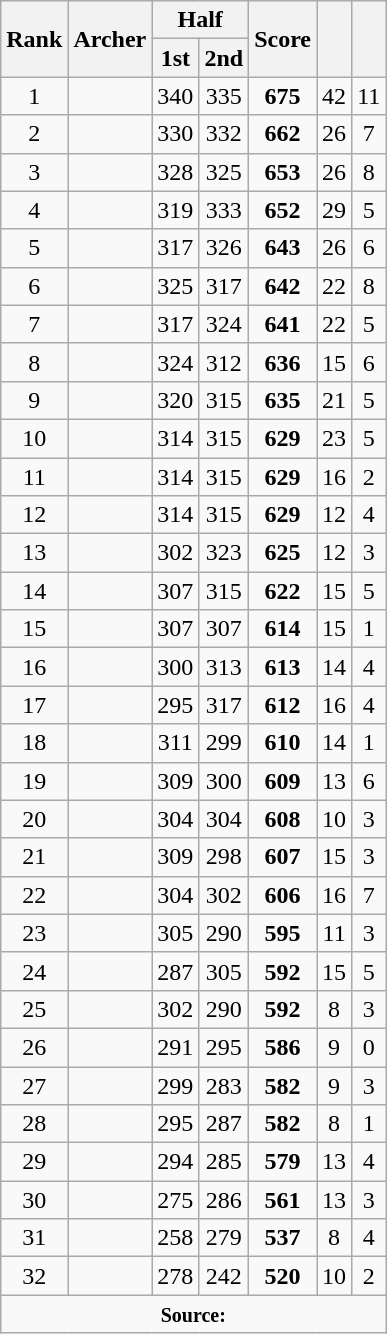<table class="wikitable sortable" style="text-align:center">
<tr>
<th rowspan="2">Rank</th>
<th rowspan="2">Archer</th>
<th colspan="2">Half</th>
<th rowspan="2">Score</th>
<th rowspan="2"></th>
<th rowspan="2"></th>
</tr>
<tr>
<th>1st</th>
<th>2nd</th>
</tr>
<tr>
<td>1</td>
<td align="left"></td>
<td>340</td>
<td>335</td>
<td><strong>675 </strong></td>
<td>42</td>
<td>11</td>
</tr>
<tr>
<td>2</td>
<td align="left"></td>
<td>330</td>
<td>332</td>
<td><strong>662</strong></td>
<td>26</td>
<td>7</td>
</tr>
<tr>
<td>3</td>
<td align="left"></td>
<td>328</td>
<td>325</td>
<td><strong>653</strong></td>
<td>26</td>
<td>8</td>
</tr>
<tr>
<td>4</td>
<td align="left"></td>
<td>319</td>
<td>333</td>
<td><strong>652</strong></td>
<td>29</td>
<td>5</td>
</tr>
<tr>
<td>5</td>
<td align="left"></td>
<td>317</td>
<td>326</td>
<td><strong>643</strong></td>
<td>26</td>
<td>6</td>
</tr>
<tr>
<td>6</td>
<td align="left"></td>
<td>325</td>
<td>317</td>
<td><strong>642</strong></td>
<td>22</td>
<td>8</td>
</tr>
<tr>
<td>7</td>
<td align="left"></td>
<td>317</td>
<td>324</td>
<td><strong>641</strong></td>
<td>22</td>
<td>5</td>
</tr>
<tr>
<td>8</td>
<td align="left"></td>
<td>324</td>
<td>312</td>
<td><strong>636</strong></td>
<td>15</td>
<td>6</td>
</tr>
<tr>
<td>9</td>
<td align="left"></td>
<td>320</td>
<td>315</td>
<td><strong>635</strong></td>
<td>21</td>
<td>5</td>
</tr>
<tr>
<td>10</td>
<td align="left"></td>
<td>314</td>
<td>315</td>
<td><strong>629</strong></td>
<td>23</td>
<td>5</td>
</tr>
<tr>
<td>11</td>
<td align="left"></td>
<td>314</td>
<td>315</td>
<td><strong>629</strong></td>
<td>16</td>
<td>2</td>
</tr>
<tr>
<td>12</td>
<td align="left"></td>
<td>314</td>
<td>315</td>
<td><strong>629</strong></td>
<td>12</td>
<td>4</td>
</tr>
<tr>
<td>13</td>
<td align="left"></td>
<td>302</td>
<td>323</td>
<td><strong>625</strong></td>
<td>12</td>
<td>3</td>
</tr>
<tr>
<td>14</td>
<td align="left"></td>
<td>307</td>
<td>315</td>
<td><strong>622</strong></td>
<td>15</td>
<td>5</td>
</tr>
<tr>
<td>15</td>
<td align="left"></td>
<td>307</td>
<td>307</td>
<td><strong>614</strong></td>
<td>15</td>
<td>1</td>
</tr>
<tr>
<td>16</td>
<td align="left"></td>
<td>300</td>
<td>313</td>
<td><strong>613</strong></td>
<td>14</td>
<td>4</td>
</tr>
<tr>
<td>17</td>
<td align="left"></td>
<td>295</td>
<td>317</td>
<td><strong>612</strong></td>
<td>16</td>
<td>4</td>
</tr>
<tr>
<td>18</td>
<td align="left"></td>
<td>311</td>
<td>299</td>
<td><strong>610</strong></td>
<td>14</td>
<td>1</td>
</tr>
<tr>
<td>19</td>
<td align="left"></td>
<td>309</td>
<td>300</td>
<td><strong>609</strong></td>
<td>13</td>
<td>6</td>
</tr>
<tr>
<td>20</td>
<td align="left"></td>
<td>304</td>
<td>304</td>
<td><strong>608</strong></td>
<td>10</td>
<td>3</td>
</tr>
<tr>
<td>21</td>
<td align="left"></td>
<td>309</td>
<td>298</td>
<td><strong>607</strong></td>
<td>15</td>
<td>3</td>
</tr>
<tr>
<td>22</td>
<td align="left"></td>
<td>304</td>
<td>302</td>
<td><strong>606</strong></td>
<td>16</td>
<td>7</td>
</tr>
<tr>
<td>23</td>
<td align="left"></td>
<td>305</td>
<td>290</td>
<td><strong>595</strong></td>
<td>11</td>
<td>3</td>
</tr>
<tr>
<td>24</td>
<td align="left"></td>
<td>287</td>
<td>305</td>
<td><strong>592</strong></td>
<td>15</td>
<td>5</td>
</tr>
<tr>
<td>25</td>
<td align="left"></td>
<td>302</td>
<td>290</td>
<td><strong>592</strong></td>
<td>8</td>
<td>3</td>
</tr>
<tr>
<td>26</td>
<td align="left"></td>
<td>291</td>
<td>295</td>
<td><strong>586</strong></td>
<td>9</td>
<td>0</td>
</tr>
<tr>
<td>27</td>
<td align="left"></td>
<td>299</td>
<td>283</td>
<td><strong>582</strong></td>
<td>9</td>
<td>3</td>
</tr>
<tr>
<td>28</td>
<td align="left"></td>
<td>295</td>
<td>287</td>
<td><strong>582</strong></td>
<td>8</td>
<td>1</td>
</tr>
<tr>
<td>29</td>
<td align="left"></td>
<td>294</td>
<td>285</td>
<td><strong>579</strong></td>
<td>13</td>
<td>4</td>
</tr>
<tr>
<td>30</td>
<td align="left"></td>
<td>275</td>
<td>286</td>
<td><strong>561</strong></td>
<td>13</td>
<td>3</td>
</tr>
<tr>
<td>31</td>
<td align="left"></td>
<td>258</td>
<td>279</td>
<td><strong>537</strong></td>
<td>8</td>
<td>4</td>
</tr>
<tr>
<td>32</td>
<td align="left"></td>
<td>278</td>
<td>242</td>
<td><strong>520</strong></td>
<td>10</td>
<td>2</td>
</tr>
<tr>
<td colspan="7"><small><strong>Source:</strong></small></td>
</tr>
</table>
